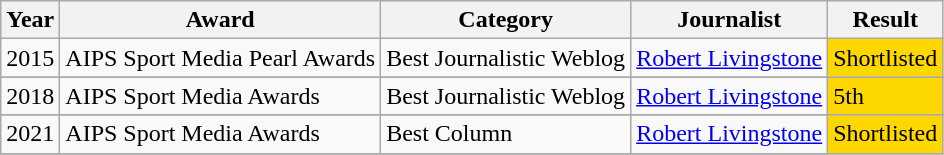<table class="wikitable sortable">
<tr>
<th>Year</th>
<th>Award</th>
<th>Category</th>
<th>Journalist</th>
<th>Result</th>
</tr>
<tr>
<td>2015</td>
<td>AIPS Sport Media Pearl Awards</td>
<td>Best Journalistic Weblog</td>
<td><a href='#'>Robert Livingstone</a></td>
<td style="background:gold;">Shortlisted</td>
</tr>
<tr>
</tr>
<tr>
<td>2018</td>
<td>AIPS Sport Media Awards</td>
<td>Best Journalistic Weblog</td>
<td><a href='#'>Robert Livingstone</a></td>
<td style="background:gold;">5th</td>
</tr>
<tr>
</tr>
<tr>
<td>2021</td>
<td>AIPS Sport Media Awards</td>
<td>Best Column</td>
<td><a href='#'>Robert Livingstone</a></td>
<td style="background:gold;">Shortlisted</td>
</tr>
<tr>
</tr>
</table>
